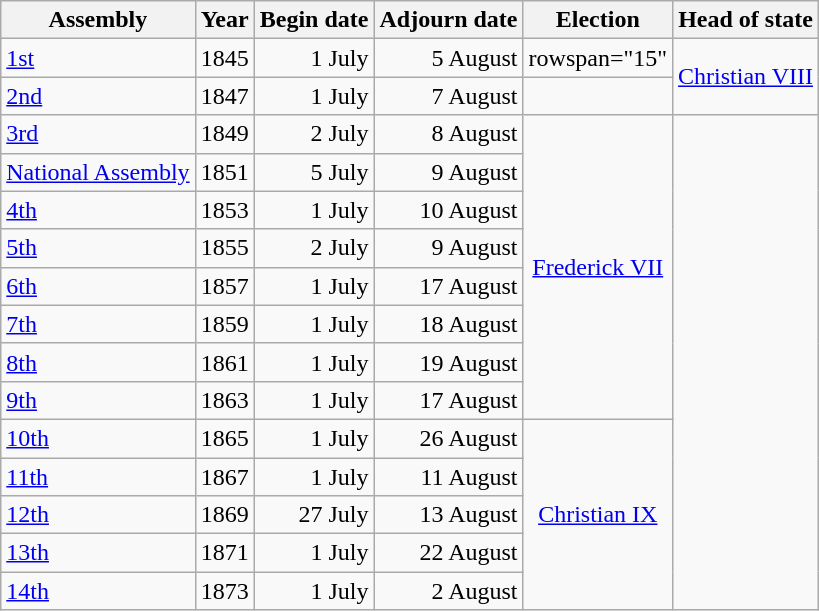<table class="wikitable" style="text-align: right;">
<tr>
<th>Assembly</th>
<th>Year</th>
<th>Begin date</th>
<th>Adjourn date</th>
<th>Election</th>
<th>Head of state</th>
</tr>
<tr>
<td style="text-align: left;"><a href='#'>1st</a></td>
<td>1845</td>
<td>1 July</td>
<td>5 August</td>
<td>rowspan="15" </td>
<td rowspan="2" style="text-align: center;"><a href='#'>Christian VIII</a></td>
</tr>
<tr>
<td style="text-align: left;"><a href='#'>2nd</a></td>
<td>1847</td>
<td>1 July</td>
<td>7 August</td>
</tr>
<tr>
<td style="text-align: left;"><a href='#'>3rd</a></td>
<td>1849</td>
<td>2 July</td>
<td>8 August</td>
<td rowspan="8" style="text-align: center;"><a href='#'>Frederick VII</a></td>
</tr>
<tr>
<td style="text-align: left;"><a href='#'>National Assembly</a></td>
<td>1851</td>
<td>5 July</td>
<td>9 August</td>
</tr>
<tr>
<td style="text-align: left;"><a href='#'>4th</a></td>
<td>1853</td>
<td>1 July</td>
<td>10 August</td>
</tr>
<tr>
<td style="text-align: left;"><a href='#'>5th</a></td>
<td>1855</td>
<td>2 July</td>
<td>9 August</td>
</tr>
<tr>
<td style="text-align: left;"><a href='#'>6th</a></td>
<td>1857</td>
<td>1 July</td>
<td>17 August</td>
</tr>
<tr>
<td style="text-align: left;"><a href='#'>7th</a></td>
<td>1859</td>
<td>1 July</td>
<td>18 August</td>
</tr>
<tr>
<td style="text-align: left;"><a href='#'>8th</a></td>
<td>1861</td>
<td>1 July</td>
<td>19 August</td>
</tr>
<tr>
<td style="text-align: left;"><a href='#'>9th</a></td>
<td>1863</td>
<td>1 July</td>
<td>17 August</td>
</tr>
<tr>
<td style="text-align: left;"><a href='#'>10th</a></td>
<td>1865</td>
<td>1 July</td>
<td>26 August</td>
<td rowspan="5" style="text-align: center;"><a href='#'>Christian IX</a></td>
</tr>
<tr>
<td style="text-align: left;"><a href='#'>11th</a></td>
<td>1867</td>
<td>1 July</td>
<td>11 August</td>
</tr>
<tr>
<td style="text-align: left;"><a href='#'>12th</a></td>
<td>1869</td>
<td>27 July</td>
<td>13 August</td>
</tr>
<tr>
<td style="text-align: left;"><a href='#'>13th</a></td>
<td>1871</td>
<td>1 July</td>
<td>22 August</td>
</tr>
<tr>
<td style="text-align: left;"><a href='#'>14th</a></td>
<td>1873</td>
<td>1 July</td>
<td>2 August</td>
</tr>
</table>
